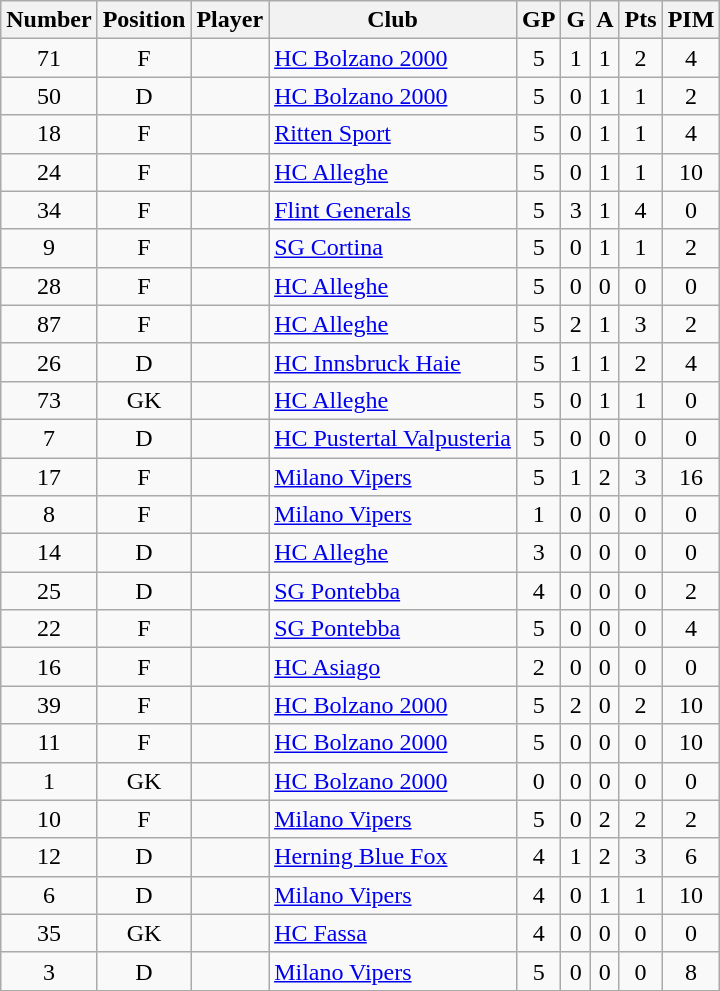<table class="wikitable sortable" style="text-align: center;">
<tr>
<th>Number</th>
<th>Position</th>
<th>Player</th>
<th>Club</th>
<th>GP</th>
<th>G</th>
<th>A</th>
<th>Pts</th>
<th>PIM</th>
</tr>
<tr>
<td>71</td>
<td>F</td>
<td align="left"></td>
<td align="left"><a href='#'>HC Bolzano 2000</a></td>
<td>5</td>
<td>1</td>
<td>1</td>
<td>2</td>
<td>4</td>
</tr>
<tr>
<td>50</td>
<td>D</td>
<td align="left"></td>
<td align="left"><a href='#'>HC Bolzano 2000</a></td>
<td>5</td>
<td>0</td>
<td>1</td>
<td>1</td>
<td>2</td>
</tr>
<tr>
<td>18</td>
<td>F</td>
<td align="left"></td>
<td align="left"><a href='#'>Ritten Sport</a></td>
<td>5</td>
<td>0</td>
<td>1</td>
<td>1</td>
<td>4</td>
</tr>
<tr>
<td>24</td>
<td>F</td>
<td align="left"></td>
<td align="left"><a href='#'>HC Alleghe</a></td>
<td>5</td>
<td>0</td>
<td>1</td>
<td>1</td>
<td>10</td>
</tr>
<tr>
<td>34</td>
<td>F</td>
<td align="left"></td>
<td align="left"><a href='#'>Flint Generals</a></td>
<td>5</td>
<td>3</td>
<td>1</td>
<td>4</td>
<td>0</td>
</tr>
<tr>
<td>9</td>
<td>F</td>
<td align="left"></td>
<td align="left"><a href='#'>SG Cortina</a></td>
<td>5</td>
<td>0</td>
<td>1</td>
<td>1</td>
<td>2</td>
</tr>
<tr>
<td>28</td>
<td>F</td>
<td align="left"></td>
<td align="left"><a href='#'>HC Alleghe</a></td>
<td>5</td>
<td>0</td>
<td>0</td>
<td>0</td>
<td>0</td>
</tr>
<tr>
<td>87</td>
<td>F</td>
<td align="left"></td>
<td align="left"><a href='#'>HC Alleghe</a></td>
<td>5</td>
<td>2</td>
<td>1</td>
<td>3</td>
<td>2</td>
</tr>
<tr>
<td>26</td>
<td>D</td>
<td align="left"></td>
<td align="left"><a href='#'>HC Innsbruck Haie</a></td>
<td>5</td>
<td>1</td>
<td>1</td>
<td>2</td>
<td>4</td>
</tr>
<tr>
<td>73</td>
<td>GK</td>
<td align="left"></td>
<td align="left"><a href='#'>HC Alleghe</a></td>
<td>5</td>
<td>0</td>
<td>1</td>
<td>1</td>
<td>0</td>
</tr>
<tr>
<td>7</td>
<td>D</td>
<td align="left"></td>
<td align="left"><a href='#'>HC Pustertal Valpusteria</a></td>
<td>5</td>
<td>0</td>
<td>0</td>
<td>0</td>
<td>0</td>
</tr>
<tr>
<td>17</td>
<td>F</td>
<td align="left"></td>
<td align="left"><a href='#'>Milano Vipers</a></td>
<td>5</td>
<td>1</td>
<td>2</td>
<td>3</td>
<td>16</td>
</tr>
<tr>
<td>8</td>
<td>F</td>
<td align="left"></td>
<td align="left"><a href='#'>Milano Vipers</a></td>
<td>1</td>
<td>0</td>
<td>0</td>
<td>0</td>
<td>0</td>
</tr>
<tr>
<td>14</td>
<td>D</td>
<td align="left"></td>
<td align="left"><a href='#'>HC Alleghe</a></td>
<td>3</td>
<td>0</td>
<td>0</td>
<td>0</td>
<td>0</td>
</tr>
<tr>
<td>25</td>
<td>D</td>
<td align="left"></td>
<td align="left"><a href='#'>SG Pontebba</a></td>
<td>4</td>
<td>0</td>
<td>0</td>
<td>0</td>
<td>2</td>
</tr>
<tr>
<td>22</td>
<td>F</td>
<td align="left"></td>
<td align="left"><a href='#'>SG Pontebba</a></td>
<td>5</td>
<td>0</td>
<td>0</td>
<td>0</td>
<td>4</td>
</tr>
<tr>
<td>16</td>
<td>F</td>
<td align="left"></td>
<td align="left"><a href='#'>HC Asiago</a></td>
<td>2</td>
<td>0</td>
<td>0</td>
<td>0</td>
<td>0</td>
</tr>
<tr>
<td>39</td>
<td>F</td>
<td align="left"></td>
<td align="left"><a href='#'>HC Bolzano 2000</a></td>
<td>5</td>
<td>2</td>
<td>0</td>
<td>2</td>
<td>10</td>
</tr>
<tr>
<td>11</td>
<td>F</td>
<td align="left"></td>
<td align="left"><a href='#'>HC Bolzano 2000</a></td>
<td>5</td>
<td>0</td>
<td>0</td>
<td>0</td>
<td>10</td>
</tr>
<tr>
<td>1</td>
<td>GK</td>
<td align="left"></td>
<td align="left"><a href='#'>HC Bolzano 2000</a></td>
<td>0</td>
<td>0</td>
<td>0</td>
<td>0</td>
<td>0</td>
</tr>
<tr>
<td>10</td>
<td>F</td>
<td align="left"></td>
<td align="left"><a href='#'>Milano Vipers</a></td>
<td>5</td>
<td>0</td>
<td>2</td>
<td>2</td>
<td>2</td>
</tr>
<tr>
<td>12</td>
<td>D</td>
<td align="left"></td>
<td align="left"><a href='#'>Herning Blue Fox</a></td>
<td>4</td>
<td>1</td>
<td>2</td>
<td>3</td>
<td>6</td>
</tr>
<tr>
<td>6</td>
<td>D</td>
<td align="left"></td>
<td align="left"><a href='#'>Milano Vipers</a></td>
<td>4</td>
<td>0</td>
<td>1</td>
<td>1</td>
<td>10</td>
</tr>
<tr>
<td>35</td>
<td>GK</td>
<td align="left"></td>
<td align="left"><a href='#'>HC Fassa</a></td>
<td>4</td>
<td>0</td>
<td>0</td>
<td>0</td>
<td>0</td>
</tr>
<tr>
<td>3</td>
<td>D</td>
<td align="left"></td>
<td align="left"><a href='#'>Milano Vipers</a></td>
<td>5</td>
<td>0</td>
<td>0</td>
<td>0</td>
<td>8</td>
</tr>
</table>
